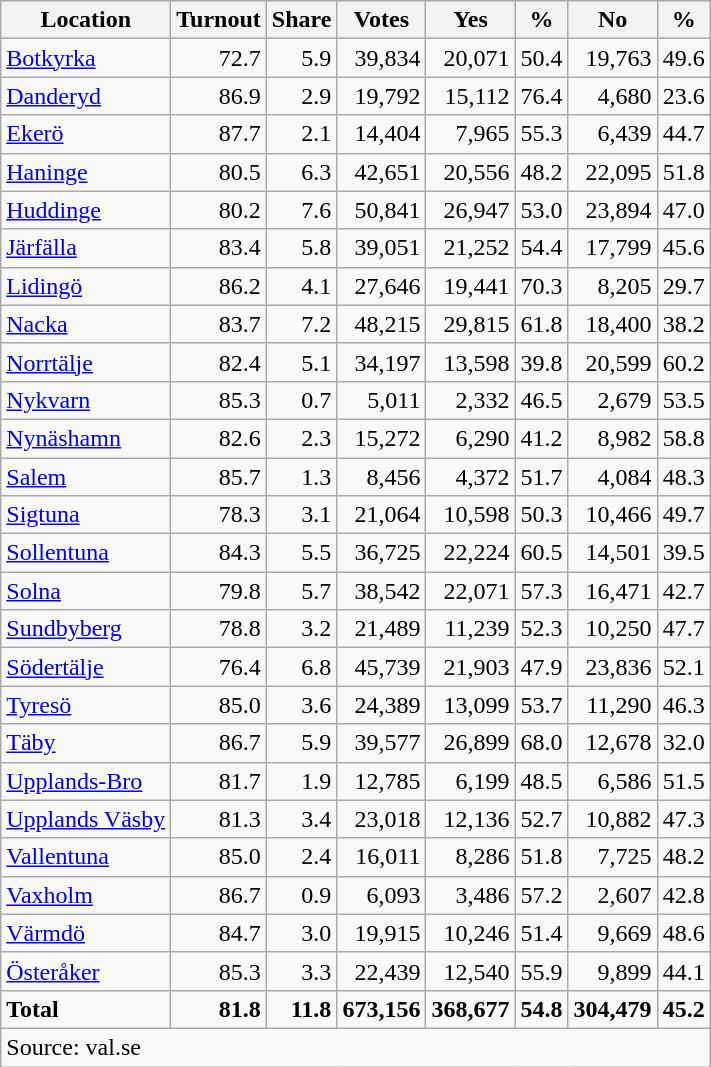<table class="wikitable sortable" style=text-align:right>
<tr>
<th>Location</th>
<th>Turnout</th>
<th>Share</th>
<th>Votes</th>
<th>Yes</th>
<th>%</th>
<th>No</th>
<th>%</th>
</tr>
<tr>
<td align=left><a href='#'>Botkyrka</a></td>
<td>72.7</td>
<td>5.9</td>
<td>39,834</td>
<td>20,071</td>
<td>50.4</td>
<td>19,763</td>
<td>49.6</td>
</tr>
<tr>
<td align=left><a href='#'>Danderyd</a></td>
<td>86.9</td>
<td>2.9</td>
<td>19,792</td>
<td>15,112</td>
<td>76.4</td>
<td>4,680</td>
<td>23.6</td>
</tr>
<tr>
<td align=left><a href='#'>Ekerö</a></td>
<td>87.7</td>
<td>2.1</td>
<td>14,404</td>
<td>7,965</td>
<td>55.3</td>
<td>6,439</td>
<td>44.7</td>
</tr>
<tr>
<td align=left><a href='#'>Haninge</a></td>
<td>80.5</td>
<td>6.3</td>
<td>42,651</td>
<td>20,556</td>
<td>48.2</td>
<td>22,095</td>
<td>51.8</td>
</tr>
<tr>
<td align=left><a href='#'>Huddinge</a></td>
<td>80.2</td>
<td>7.6</td>
<td>50,841</td>
<td>26,947</td>
<td>53.0</td>
<td>23,894</td>
<td>47.0</td>
</tr>
<tr>
<td align=left><a href='#'>Järfälla</a></td>
<td>83.4</td>
<td>5.8</td>
<td>39,051</td>
<td>21,252</td>
<td>54.4</td>
<td>17,799</td>
<td>45.6</td>
</tr>
<tr>
<td align=left><a href='#'>Lidingö</a></td>
<td>86.2</td>
<td>4.1</td>
<td>27,646</td>
<td>19,441</td>
<td>70.3</td>
<td>8,205</td>
<td>29.7</td>
</tr>
<tr>
<td align=left><a href='#'>Nacka</a></td>
<td>83.7</td>
<td>7.2</td>
<td>48,215</td>
<td>29,815</td>
<td>61.8</td>
<td>18,400</td>
<td>38.2</td>
</tr>
<tr>
<td align=left><a href='#'>Norrtälje</a></td>
<td>82.4</td>
<td>5.1</td>
<td>34,197</td>
<td>13,598</td>
<td>39.8</td>
<td>20,599</td>
<td>60.2</td>
</tr>
<tr>
<td align=left><a href='#'>Nykvarn</a></td>
<td>85.3</td>
<td>0.7</td>
<td>5,011</td>
<td>2,332</td>
<td>46.5</td>
<td>2,679</td>
<td>53.5</td>
</tr>
<tr>
<td align=left><a href='#'>Nynäshamn</a></td>
<td>82.6</td>
<td>2.3</td>
<td>15,272</td>
<td>6,290</td>
<td>41.2</td>
<td>8,982</td>
<td>58.8</td>
</tr>
<tr>
<td align=left><a href='#'>Salem</a></td>
<td>85.7</td>
<td>1.3</td>
<td>8,456</td>
<td>4,372</td>
<td>51.7</td>
<td>4,084</td>
<td>48.3</td>
</tr>
<tr>
<td align=left><a href='#'>Sigtuna</a></td>
<td>78.3</td>
<td>3.1</td>
<td>21,064</td>
<td>10,598</td>
<td>50.3</td>
<td>10,466</td>
<td>49.7</td>
</tr>
<tr>
<td align=left><a href='#'>Sollentuna</a></td>
<td>84.3</td>
<td>5.5</td>
<td>36,725</td>
<td>22,224</td>
<td>60.5</td>
<td>14,501</td>
<td>39.5</td>
</tr>
<tr>
<td align=left><a href='#'>Solna</a></td>
<td>79.8</td>
<td>5.7</td>
<td>38,542</td>
<td>22,071</td>
<td>57.3</td>
<td>16,471</td>
<td>42.7</td>
</tr>
<tr>
<td align=left><a href='#'>Sundbyberg</a></td>
<td>78.8</td>
<td>3.2</td>
<td>21,489</td>
<td>11,239</td>
<td>52.3</td>
<td>10,250</td>
<td>47.7</td>
</tr>
<tr>
<td align=left><a href='#'>Södertälje</a></td>
<td>76.4</td>
<td>6.8</td>
<td>45,739</td>
<td>21,903</td>
<td>47.9</td>
<td>23,836</td>
<td>52.1</td>
</tr>
<tr>
<td align=left><a href='#'>Tyresö</a></td>
<td>85.0</td>
<td>3.6</td>
<td>24,389</td>
<td>13,099</td>
<td>53.7</td>
<td>11,290</td>
<td>46.3</td>
</tr>
<tr>
<td align=left><a href='#'>Täby</a></td>
<td>86.7</td>
<td>5.9</td>
<td>39,577</td>
<td>26,899</td>
<td>68.0</td>
<td>12,678</td>
<td>32.0</td>
</tr>
<tr>
<td align=left><a href='#'>Upplands-Bro</a></td>
<td>81.7</td>
<td>1.9</td>
<td>12,785</td>
<td>6,199</td>
<td>48.5</td>
<td>6,586</td>
<td>51.5</td>
</tr>
<tr>
<td align=left><a href='#'>Upplands Väsby</a></td>
<td>81.3</td>
<td>3.4</td>
<td>23,018</td>
<td>12,136</td>
<td>52.7</td>
<td>10,882</td>
<td>47.3</td>
</tr>
<tr>
<td align=left><a href='#'>Vallentuna</a></td>
<td>85.0</td>
<td>2.4</td>
<td>16,011</td>
<td>8,286</td>
<td>51.8</td>
<td>7,725</td>
<td>48.2</td>
</tr>
<tr>
<td align=left><a href='#'>Vaxholm</a></td>
<td>86.7</td>
<td>0.9</td>
<td>6,093</td>
<td>3,486</td>
<td>57.2</td>
<td>2,607</td>
<td>42.8</td>
</tr>
<tr>
<td align=left><a href='#'>Värmdö</a></td>
<td>84.7</td>
<td>3.0</td>
<td>19,915</td>
<td>10,246</td>
<td>51.4</td>
<td>9,669</td>
<td>48.6</td>
</tr>
<tr>
<td align=left><a href='#'>Österåker</a></td>
<td>85.3</td>
<td>3.3</td>
<td>22,439</td>
<td>12,540</td>
<td>55.9</td>
<td>9,899</td>
<td>44.1</td>
</tr>
<tr>
<td align=left><strong>Total</strong></td>
<td><strong>81.8</strong></td>
<td><strong>11.8</strong></td>
<td><strong>673,156</strong></td>
<td><strong>368,677</strong></td>
<td><strong>54.8</strong></td>
<td><strong>304,479</strong></td>
<td><strong>45.2</strong></td>
</tr>
<tr>
<td align=left colspan=8>Source: val.se </td>
</tr>
</table>
